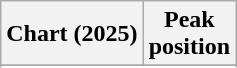<table class="wikitable sortable plainrowheaders" style="text-align:center">
<tr>
<th scope="col">Chart (2025)</th>
<th scope="col">Peak<br>position</th>
</tr>
<tr>
</tr>
<tr>
</tr>
<tr>
</tr>
</table>
